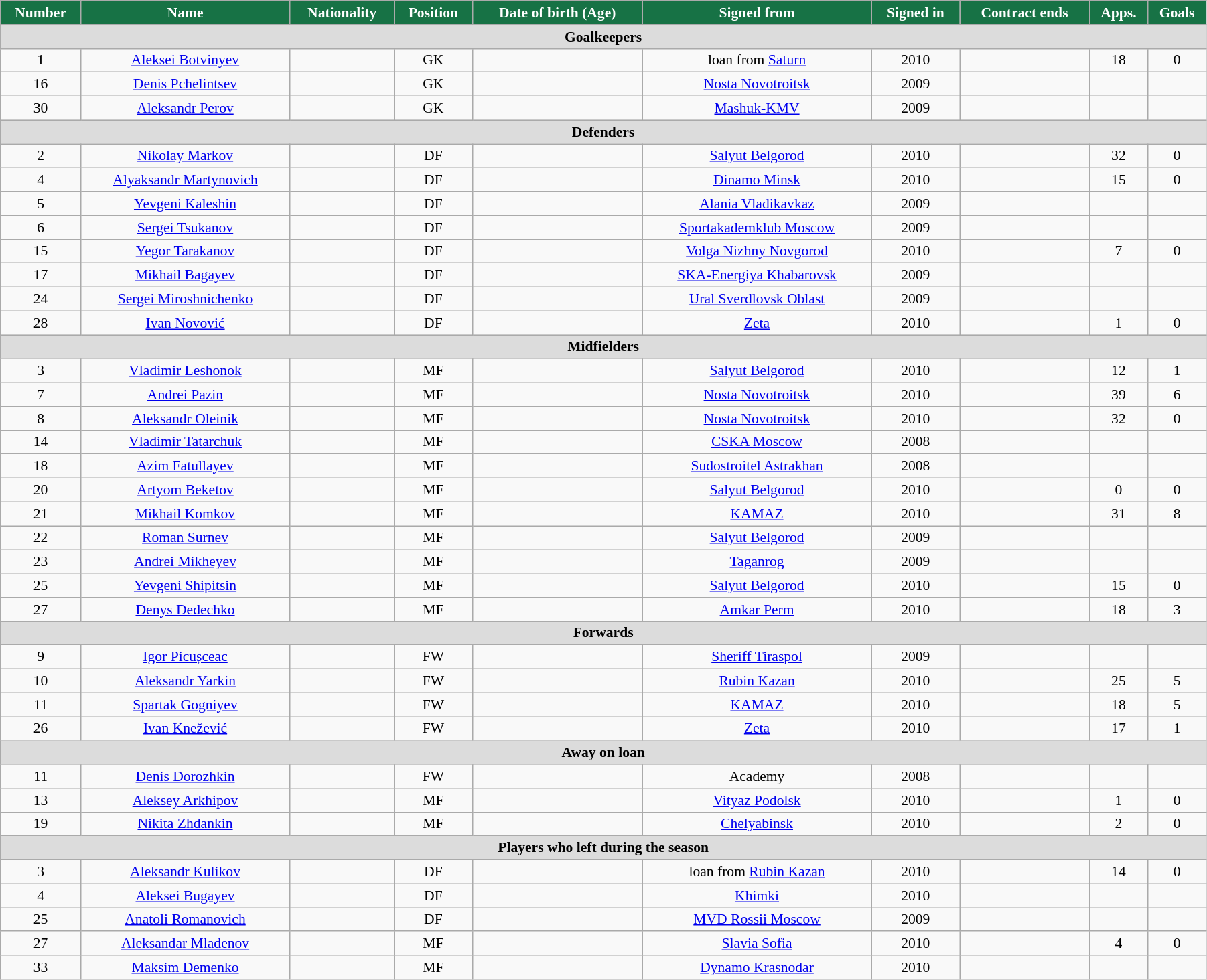<table class="wikitable"  style="text-align:center; font-size:90%; width:95%;">
<tr>
<th style="background:#177245; color:#FFFFFF; text-align:center;">Number</th>
<th style="background:#177245; color:#FFFFFF; text-align:center;">Name</th>
<th style="background:#177245; color:#FFFFFF; text-align:center;">Nationality</th>
<th style="background:#177245; color:#FFFFFF; text-align:center;">Position</th>
<th style="background:#177245; color:#FFFFFF; text-align:center;">Date of birth (Age)</th>
<th style="background:#177245; color:#FFFFFF; text-align:center;">Signed from</th>
<th style="background:#177245; color:#FFFFFF; text-align:center;">Signed in</th>
<th style="background:#177245; color:#FFFFFF; text-align:center;">Contract ends</th>
<th style="background:#177245; color:#FFFFFF; text-align:center;">Apps.</th>
<th style="background:#177245; color:#FFFFFF; text-align:center;">Goals</th>
</tr>
<tr>
<th colspan="11"  style="background:#dcdcdc; text-align:center;">Goalkeepers</th>
</tr>
<tr>
<td>1</td>
<td><a href='#'>Aleksei Botvinyev</a></td>
<td></td>
<td>GK</td>
<td></td>
<td>loan from <a href='#'>Saturn</a></td>
<td>2010</td>
<td></td>
<td>18</td>
<td>0</td>
</tr>
<tr>
<td>16</td>
<td><a href='#'>Denis Pchelintsev</a></td>
<td></td>
<td>GK</td>
<td></td>
<td><a href='#'>Nosta Novotroitsk</a></td>
<td>2009</td>
<td></td>
<td></td>
<td></td>
</tr>
<tr>
<td>30</td>
<td><a href='#'>Aleksandr Perov</a></td>
<td></td>
<td>GK</td>
<td></td>
<td><a href='#'>Mashuk-KMV</a></td>
<td>2009</td>
<td></td>
<td></td>
<td></td>
</tr>
<tr>
<th colspan="11"  style="background:#dcdcdc; text-align:center;">Defenders</th>
</tr>
<tr>
<td>2</td>
<td><a href='#'>Nikolay Markov</a></td>
<td></td>
<td>DF</td>
<td></td>
<td><a href='#'>Salyut Belgorod</a></td>
<td>2010</td>
<td></td>
<td>32</td>
<td>0</td>
</tr>
<tr>
<td>4</td>
<td><a href='#'>Alyaksandr Martynovich</a></td>
<td></td>
<td>DF</td>
<td></td>
<td><a href='#'>Dinamo Minsk</a></td>
<td>2010</td>
<td></td>
<td>15</td>
<td>0</td>
</tr>
<tr>
<td>5</td>
<td><a href='#'>Yevgeni Kaleshin</a></td>
<td></td>
<td>DF</td>
<td></td>
<td><a href='#'>Alania Vladikavkaz</a></td>
<td>2009</td>
<td></td>
<td></td>
<td></td>
</tr>
<tr>
<td>6</td>
<td><a href='#'>Sergei Tsukanov</a></td>
<td></td>
<td>DF</td>
<td></td>
<td><a href='#'>Sportakademklub Moscow</a></td>
<td>2009</td>
<td></td>
<td></td>
<td></td>
</tr>
<tr>
<td>15</td>
<td><a href='#'>Yegor Tarakanov</a></td>
<td></td>
<td>DF</td>
<td></td>
<td><a href='#'>Volga Nizhny Novgorod</a></td>
<td>2010</td>
<td></td>
<td>7</td>
<td>0</td>
</tr>
<tr>
<td>17</td>
<td><a href='#'>Mikhail Bagayev</a></td>
<td></td>
<td>DF</td>
<td></td>
<td><a href='#'>SKA-Energiya Khabarovsk</a></td>
<td>2009</td>
<td></td>
<td></td>
<td></td>
</tr>
<tr>
<td>24</td>
<td><a href='#'>Sergei Miroshnichenko</a></td>
<td></td>
<td>DF</td>
<td></td>
<td><a href='#'>Ural Sverdlovsk Oblast</a></td>
<td>2009</td>
<td></td>
<td></td>
<td></td>
</tr>
<tr>
<td>28</td>
<td><a href='#'>Ivan Novović</a></td>
<td></td>
<td>DF</td>
<td></td>
<td><a href='#'>Zeta</a></td>
<td>2010</td>
<td></td>
<td>1</td>
<td>0</td>
</tr>
<tr>
<th colspan="11"  style="background:#dcdcdc; text-align:center;">Midfielders</th>
</tr>
<tr>
<td>3</td>
<td><a href='#'>Vladimir Leshonok</a></td>
<td></td>
<td>MF</td>
<td></td>
<td><a href='#'>Salyut Belgorod</a></td>
<td>2010</td>
<td></td>
<td>12</td>
<td>1</td>
</tr>
<tr>
<td>7</td>
<td><a href='#'>Andrei Pazin</a></td>
<td></td>
<td>MF</td>
<td></td>
<td><a href='#'>Nosta Novotroitsk</a></td>
<td>2010</td>
<td></td>
<td>39</td>
<td>6</td>
</tr>
<tr>
<td>8</td>
<td><a href='#'>Aleksandr Oleinik</a></td>
<td></td>
<td>MF</td>
<td></td>
<td><a href='#'>Nosta Novotroitsk</a></td>
<td>2010</td>
<td></td>
<td>32</td>
<td>0</td>
</tr>
<tr>
<td>14</td>
<td><a href='#'>Vladimir Tatarchuk</a></td>
<td></td>
<td>MF</td>
<td></td>
<td><a href='#'>CSKA Moscow</a></td>
<td>2008</td>
<td></td>
<td></td>
<td></td>
</tr>
<tr>
<td>18</td>
<td><a href='#'>Azim Fatullayev</a></td>
<td></td>
<td>MF</td>
<td></td>
<td><a href='#'>Sudostroitel Astrakhan</a></td>
<td>2008</td>
<td></td>
<td></td>
<td></td>
</tr>
<tr>
<td>20</td>
<td><a href='#'>Artyom Beketov</a></td>
<td></td>
<td>MF</td>
<td></td>
<td><a href='#'>Salyut Belgorod</a></td>
<td>2010</td>
<td></td>
<td>0</td>
<td>0</td>
</tr>
<tr>
<td>21</td>
<td><a href='#'>Mikhail Komkov</a></td>
<td></td>
<td>MF</td>
<td></td>
<td><a href='#'>KAMAZ</a></td>
<td>2010</td>
<td></td>
<td>31</td>
<td>8</td>
</tr>
<tr>
<td>22</td>
<td><a href='#'>Roman Surnev</a></td>
<td></td>
<td>MF</td>
<td></td>
<td><a href='#'>Salyut Belgorod</a></td>
<td>2009</td>
<td></td>
<td></td>
<td></td>
</tr>
<tr>
<td>23</td>
<td><a href='#'>Andrei Mikheyev</a></td>
<td></td>
<td>MF</td>
<td></td>
<td><a href='#'>Taganrog</a></td>
<td>2009</td>
<td></td>
<td></td>
<td></td>
</tr>
<tr>
<td>25</td>
<td><a href='#'>Yevgeni Shipitsin</a></td>
<td></td>
<td>MF</td>
<td></td>
<td><a href='#'>Salyut Belgorod</a></td>
<td>2010</td>
<td></td>
<td>15</td>
<td>0</td>
</tr>
<tr>
<td>27</td>
<td><a href='#'>Denys Dedechko</a></td>
<td></td>
<td>MF</td>
<td></td>
<td><a href='#'>Amkar Perm</a></td>
<td>2010</td>
<td></td>
<td>18</td>
<td>3</td>
</tr>
<tr>
<th colspan="11"  style="background:#dcdcdc; text-align:center;">Forwards</th>
</tr>
<tr>
<td>9</td>
<td><a href='#'>Igor Picușceac</a></td>
<td></td>
<td>FW</td>
<td></td>
<td><a href='#'>Sheriff Tiraspol</a></td>
<td>2009</td>
<td></td>
<td></td>
<td></td>
</tr>
<tr>
<td>10</td>
<td><a href='#'>Aleksandr Yarkin</a></td>
<td></td>
<td>FW</td>
<td></td>
<td><a href='#'>Rubin Kazan</a></td>
<td>2010</td>
<td></td>
<td>25</td>
<td>5</td>
</tr>
<tr>
<td>11</td>
<td><a href='#'>Spartak Gogniyev</a></td>
<td></td>
<td>FW</td>
<td></td>
<td><a href='#'>KAMAZ</a></td>
<td>2010</td>
<td></td>
<td>18</td>
<td>5</td>
</tr>
<tr>
<td>26</td>
<td><a href='#'>Ivan Knežević</a></td>
<td></td>
<td>FW</td>
<td></td>
<td><a href='#'>Zeta</a></td>
<td>2010</td>
<td></td>
<td>17</td>
<td>1</td>
</tr>
<tr>
<th colspan="11"  style="background:#dcdcdc; text-align:center;">Away on loan</th>
</tr>
<tr>
<td>11</td>
<td><a href='#'>Denis Dorozhkin</a></td>
<td></td>
<td>FW</td>
<td></td>
<td>Academy</td>
<td>2008</td>
<td></td>
<td></td>
<td></td>
</tr>
<tr>
<td>13</td>
<td><a href='#'>Aleksey Arkhipov</a></td>
<td></td>
<td>MF</td>
<td></td>
<td><a href='#'>Vityaz Podolsk</a></td>
<td>2010</td>
<td></td>
<td>1</td>
<td>0</td>
</tr>
<tr>
<td>19</td>
<td><a href='#'>Nikita Zhdankin</a></td>
<td></td>
<td>MF</td>
<td></td>
<td><a href='#'>Chelyabinsk</a></td>
<td>2010</td>
<td></td>
<td>2</td>
<td>0</td>
</tr>
<tr>
<th colspan="11"  style="background:#dcdcdc; text-align:center;">Players who left during the season</th>
</tr>
<tr>
<td>3</td>
<td><a href='#'>Aleksandr Kulikov</a></td>
<td></td>
<td>DF</td>
<td></td>
<td>loan from <a href='#'>Rubin Kazan</a></td>
<td>2010</td>
<td></td>
<td>14</td>
<td>0</td>
</tr>
<tr>
<td>4</td>
<td><a href='#'>Aleksei Bugayev</a></td>
<td></td>
<td>DF</td>
<td></td>
<td><a href='#'>Khimki</a></td>
<td>2010</td>
<td></td>
<td></td>
<td></td>
</tr>
<tr>
<td>25</td>
<td><a href='#'>Anatoli Romanovich</a></td>
<td></td>
<td>DF</td>
<td></td>
<td><a href='#'>MVD Rossii Moscow</a></td>
<td>2009</td>
<td></td>
<td></td>
<td></td>
</tr>
<tr>
<td>27</td>
<td><a href='#'>Aleksandar Mladenov</a></td>
<td></td>
<td>MF</td>
<td></td>
<td><a href='#'>Slavia Sofia</a></td>
<td>2010</td>
<td></td>
<td>4</td>
<td>0</td>
</tr>
<tr>
<td>33</td>
<td><a href='#'>Maksim Demenko</a></td>
<td></td>
<td>MF</td>
<td></td>
<td><a href='#'>Dynamo Krasnodar</a></td>
<td>2010</td>
<td></td>
<td></td>
<td></td>
</tr>
</table>
